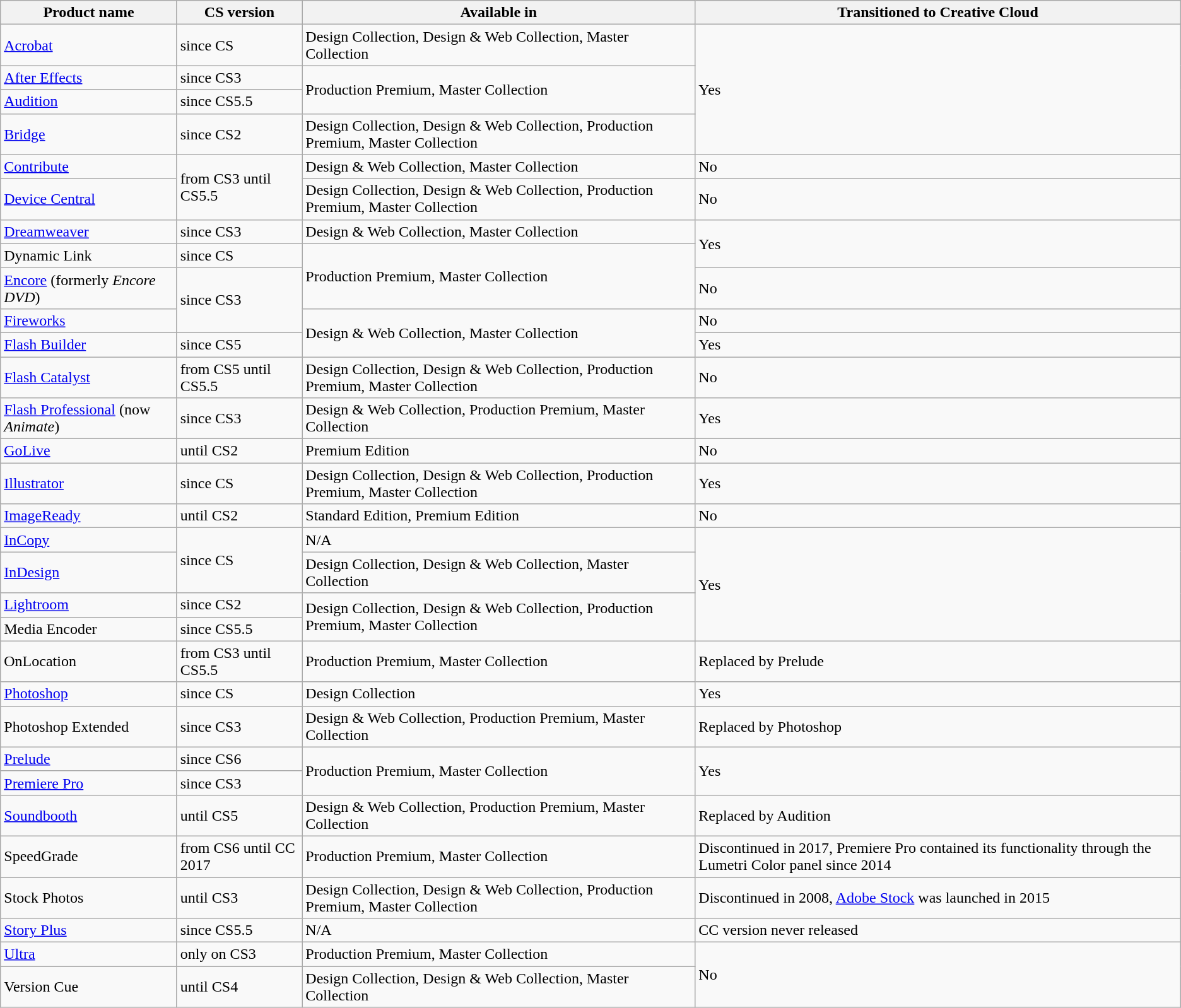<table class="wikitable" style="text-align:left">
<tr>
<th>Product name</th>
<th>CS version</th>
<th>Available in</th>
<th>Transitioned to Creative Cloud</th>
</tr>
<tr>
<td><a href='#'>Acrobat</a></td>
<td>since CS</td>
<td>Design Collection, Design & Web Collection, Master Collection</td>
<td rowspan="4">Yes</td>
</tr>
<tr>
<td><a href='#'>After Effects</a></td>
<td>since CS3</td>
<td rowspan="2">Production Premium, Master Collection</td>
</tr>
<tr>
<td><a href='#'>Audition</a></td>
<td>since CS5.5</td>
</tr>
<tr>
<td><a href='#'>Bridge</a></td>
<td>since CS2</td>
<td>Design Collection, Design & Web Collection, Production Premium, Master Collection</td>
</tr>
<tr>
<td><a href='#'>Contribute</a></td>
<td rowspan="2">from CS3 until CS5.5</td>
<td>Design & Web Collection, Master Collection</td>
<td>No</td>
</tr>
<tr>
<td><a href='#'>Device Central</a></td>
<td>Design Collection, Design & Web Collection, Production Premium, Master Collection</td>
<td>No</td>
</tr>
<tr>
<td><a href='#'>Dreamweaver</a></td>
<td>since CS3</td>
<td>Design & Web Collection, Master Collection</td>
<td rowspan="2">Yes</td>
</tr>
<tr>
<td>Dynamic Link</td>
<td>since CS</td>
<td rowspan="2">Production Premium, Master Collection</td>
</tr>
<tr>
<td><a href='#'>Encore</a> (formerly <em>Encore DVD</em>)</td>
<td rowspan="2">since CS3</td>
<td>No</td>
</tr>
<tr>
<td><a href='#'>Fireworks</a></td>
<td rowspan="2">Design & Web Collection, Master Collection</td>
<td>No</td>
</tr>
<tr>
<td><a href='#'>Flash Builder</a></td>
<td>since CS5</td>
<td>Yes</td>
</tr>
<tr>
<td><a href='#'>Flash Catalyst</a></td>
<td>from CS5 until CS5.5</td>
<td>Design Collection, Design & Web Collection, Production Premium, Master Collection</td>
<td>No</td>
</tr>
<tr>
<td><a href='#'>Flash Professional</a> (now <em>Animate</em>)</td>
<td>since CS3</td>
<td>Design & Web Collection, Production Premium, Master Collection</td>
<td>Yes</td>
</tr>
<tr>
<td><a href='#'>GoLive</a></td>
<td>until CS2</td>
<td>Premium Edition</td>
<td>No</td>
</tr>
<tr>
<td><a href='#'>Illustrator</a></td>
<td>since CS</td>
<td>Design Collection, Design & Web Collection, Production Premium, Master Collection</td>
<td>Yes</td>
</tr>
<tr>
<td><a href='#'>ImageReady</a></td>
<td>until CS2</td>
<td>Standard Edition, Premium Edition</td>
<td>No</td>
</tr>
<tr>
<td><a href='#'>InCopy</a></td>
<td rowspan="2">since CS</td>
<td>N/A</td>
<td rowspan="4">Yes</td>
</tr>
<tr>
<td><a href='#'>InDesign</a></td>
<td>Design Collection, Design & Web Collection, Master Collection</td>
</tr>
<tr>
<td><a href='#'>Lightroom</a></td>
<td>since CS2</td>
<td rowspan="2">Design Collection, Design & Web Collection, Production Premium, Master Collection</td>
</tr>
<tr>
<td>Media Encoder</td>
<td>since CS5.5</td>
</tr>
<tr>
<td>OnLocation</td>
<td>from CS3 until CS5.5</td>
<td>Production Premium, Master Collection</td>
<td>Replaced by Prelude</td>
</tr>
<tr>
<td><a href='#'>Photoshop</a></td>
<td>since CS</td>
<td>Design Collection</td>
<td>Yes</td>
</tr>
<tr>
<td>Photoshop Extended</td>
<td>since CS3</td>
<td>Design & Web Collection, Production Premium, Master Collection</td>
<td>Replaced by Photoshop</td>
</tr>
<tr>
<td><a href='#'>Prelude</a></td>
<td>since CS6</td>
<td rowspan="2">Production Premium, Master Collection</td>
<td rowspan="2">Yes</td>
</tr>
<tr>
<td><a href='#'>Premiere Pro</a></td>
<td>since CS3</td>
</tr>
<tr>
<td><a href='#'>Soundbooth</a></td>
<td>until CS5</td>
<td>Design & Web Collection, Production Premium, Master Collection</td>
<td>Replaced by Audition</td>
</tr>
<tr>
<td>SpeedGrade</td>
<td>from CS6 until CC 2017</td>
<td>Production Premium, Master Collection</td>
<td>Discontinued in 2017, Premiere Pro contained its functionality through the Lumetri Color panel since 2014</td>
</tr>
<tr>
<td>Stock Photos</td>
<td>until CS3</td>
<td>Design Collection, Design & Web Collection, Production Premium, Master Collection</td>
<td>Discontinued in 2008, <a href='#'>Adobe Stock</a> was launched in 2015</td>
</tr>
<tr>
<td><a href='#'>Story Plus</a></td>
<td>since CS5.5</td>
<td>N/A</td>
<td>CC version never released</td>
</tr>
<tr>
<td><a href='#'>Ultra</a></td>
<td>only on CS3</td>
<td>Production Premium, Master Collection</td>
<td rowspan="2">No</td>
</tr>
<tr>
<td>Version Cue</td>
<td>until CS4</td>
<td>Design Collection, Design & Web Collection, Master Collection</td>
</tr>
</table>
